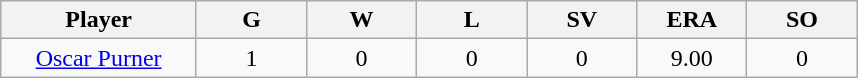<table class="wikitable sortable">
<tr>
<th bgcolor="#DDDDFF" width="16%">Player</th>
<th bgcolor="#DDDDFF" width="9%">G</th>
<th bgcolor="#DDDDFF" width="9%">W</th>
<th bgcolor="#DDDDFF" width="9%">L</th>
<th bgcolor="#DDDDFF" width="9%">SV</th>
<th bgcolor="#DDDDFF" width="9%">ERA</th>
<th bgcolor="#DDDDFF" width="9%">SO</th>
</tr>
<tr align="center">
<td><a href='#'>Oscar Purner</a></td>
<td>1</td>
<td>0</td>
<td>0</td>
<td>0</td>
<td>9.00</td>
<td>0</td>
</tr>
</table>
